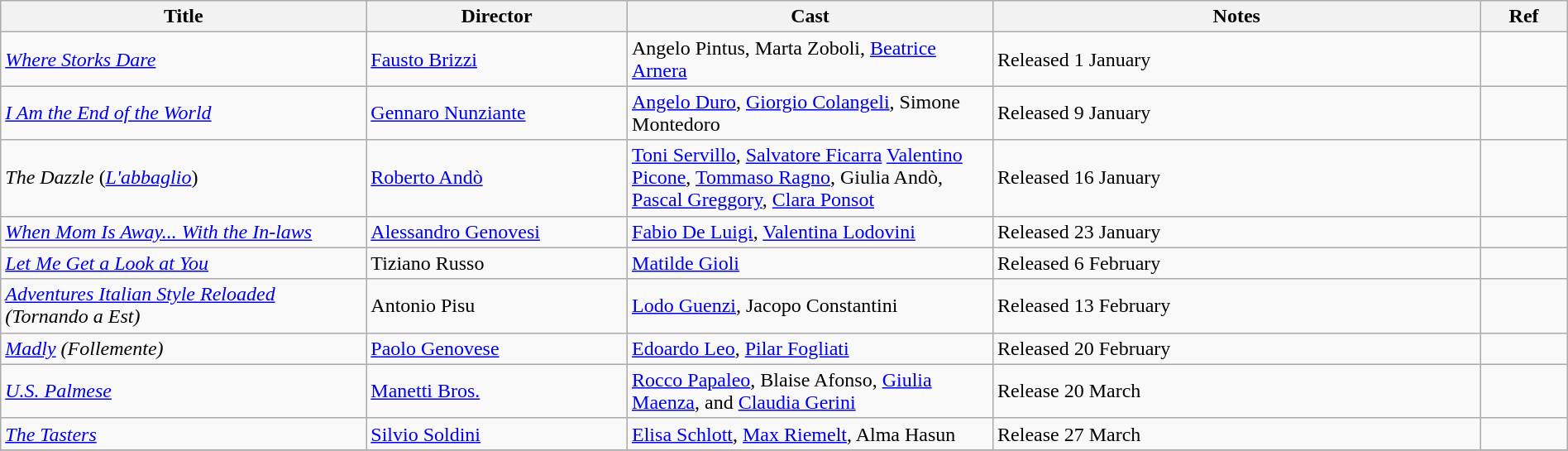<table class="wikitable sortable" width= "100%">
<tr>
<th width=21%>Title</th>
<th width=15%>Director</th>
<th width=21%>Cast</th>
<th width=28%>Notes</th>
<th width=5%>Ref</th>
</tr>
<tr>
<td><em><a href='#'>Where Storks Dare</a></em></td>
<td><a href='#'>Fausto Brizzi</a></td>
<td>Angelo Pintus, Marta Zoboli, <a href='#'>Beatrice Arnera</a></td>
<td>Released 1 January</td>
<td></td>
</tr>
<tr>
<td><em><a href='#'>I Am the End of the World</a></em></td>
<td><a href='#'>Gennaro Nunziante</a></td>
<td><a href='#'>Angelo Duro</a>, <a href='#'>Giorgio Colangeli</a>, Simone Montedoro</td>
<td>Released 9 January</td>
<td></td>
</tr>
<tr>
<td><em>The Dazzle</em> (<em><a href='#'>L'abbaglio</a></em>)</td>
<td><a href='#'>Roberto Andò</a></td>
<td><a href='#'>Toni Servillo</a>, <a href='#'>Salvatore Ficarra</a> <a href='#'>Valentino Picone</a>, <a href='#'>Tommaso Ragno</a>, Giulia Andò, <a href='#'>Pascal Greggory</a>, <a href='#'>Clara Ponsot</a></td>
<td>Released 16 January</td>
<td></td>
</tr>
<tr>
<td><em><a href='#'>When Mom Is Away... With the In-laws</a></em></td>
<td><a href='#'>Alessandro Genovesi</a></td>
<td><a href='#'>Fabio De Luigi</a>, <a href='#'>Valentina Lodovini</a></td>
<td>Released 23 January</td>
<td></td>
</tr>
<tr>
<td><em><a href='#'>Let Me Get a Look at You</a></em></td>
<td>Tiziano Russo</td>
<td><a href='#'>Matilde Gioli</a></td>
<td>Released 6 February</td>
<td></td>
</tr>
<tr>
<td><em><a href='#'>Adventures Italian Style Reloaded</a> (Tornando a Est)</em></td>
<td>Antonio Pisu</td>
<td><a href='#'>Lodo Guenzi</a>, Jacopo Constantini</td>
<td>Released 13 February</td>
<td></td>
</tr>
<tr>
<td><em><a href='#'>Madly</a> (Follemente)</em></td>
<td><a href='#'>Paolo Genovese</a></td>
<td><a href='#'>Edoardo Leo</a>, <a href='#'>Pilar Fogliati</a></td>
<td>Released 20 February</td>
<td></td>
</tr>
<tr>
<td><em><a href='#'>U.S. Palmese</a></em></td>
<td><a href='#'>Manetti Bros.</a></td>
<td><a href='#'>Rocco Papaleo</a>, Blaise Afonso, <a href='#'>Giulia Maenza</a>, and <a href='#'>Claudia Gerini</a></td>
<td>Release 20 March</td>
<td></td>
</tr>
<tr>
<td><em><a href='#'>The Tasters</a></em></td>
<td><a href='#'>Silvio Soldini</a></td>
<td><a href='#'>Elisa Schlott</a>, <a href='#'>Max Riemelt</a>, Alma Hasun</td>
<td>Release 27 March</td>
<td></td>
</tr>
<tr>
</tr>
</table>
